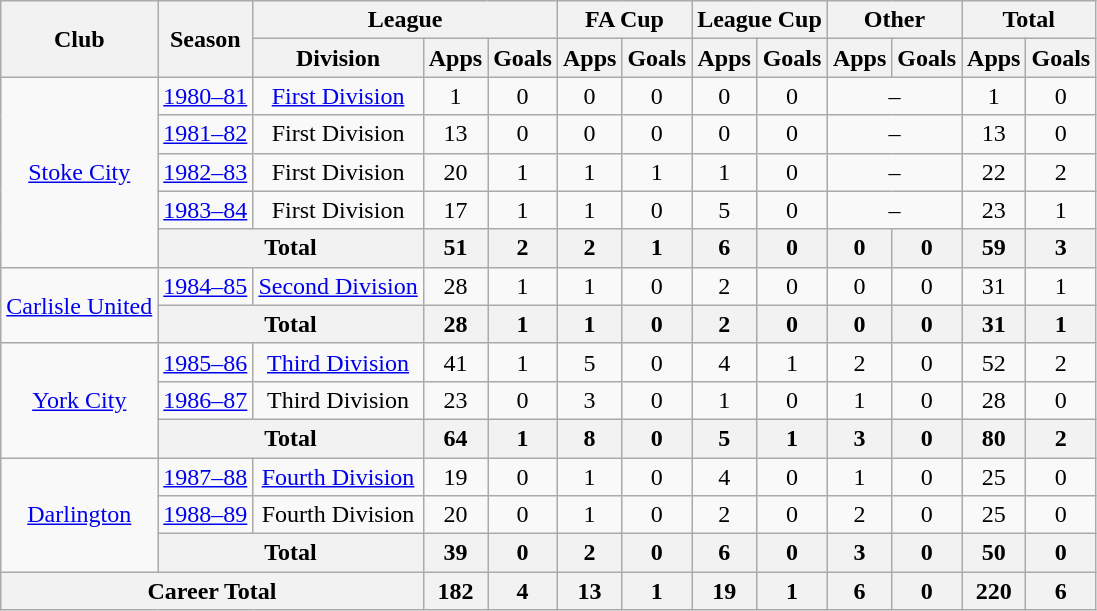<table class="wikitable" style="text-align: center;">
<tr>
<th rowspan="2">Club</th>
<th rowspan="2">Season</th>
<th colspan="3">League</th>
<th colspan="2">FA Cup</th>
<th colspan="2">League Cup</th>
<th colspan="2">Other</th>
<th colspan="2">Total</th>
</tr>
<tr>
<th>Division</th>
<th>Apps</th>
<th>Goals</th>
<th>Apps</th>
<th>Goals</th>
<th>Apps</th>
<th>Goals</th>
<th>Apps</th>
<th>Goals</th>
<th>Apps</th>
<th>Goals</th>
</tr>
<tr>
<td rowspan="5"><a href='#'>Stoke City</a></td>
<td><a href='#'>1980–81</a></td>
<td><a href='#'>First Division</a></td>
<td>1</td>
<td>0</td>
<td>0</td>
<td>0</td>
<td>0</td>
<td>0</td>
<td colspan="2">–</td>
<td>1</td>
<td>0</td>
</tr>
<tr>
<td><a href='#'>1981–82</a></td>
<td>First Division</td>
<td>13</td>
<td>0</td>
<td>0</td>
<td>0</td>
<td>0</td>
<td>0</td>
<td colspan="2">–</td>
<td>13</td>
<td>0</td>
</tr>
<tr>
<td><a href='#'>1982–83</a></td>
<td>First Division</td>
<td>20</td>
<td>1</td>
<td>1</td>
<td>1</td>
<td>1</td>
<td>0</td>
<td colspan="2">–</td>
<td>22</td>
<td>2</td>
</tr>
<tr>
<td><a href='#'>1983–84</a></td>
<td>First Division</td>
<td>17</td>
<td>1</td>
<td>1</td>
<td>0</td>
<td>5</td>
<td>0</td>
<td colspan="2">–</td>
<td>23</td>
<td>1</td>
</tr>
<tr>
<th colspan="2">Total</th>
<th>51</th>
<th>2</th>
<th>2</th>
<th>1</th>
<th>6</th>
<th>0</th>
<th>0</th>
<th>0</th>
<th>59</th>
<th>3</th>
</tr>
<tr>
<td rowspan="2"><a href='#'>Carlisle United</a></td>
<td><a href='#'>1984–85</a></td>
<td><a href='#'>Second Division</a></td>
<td>28</td>
<td>1</td>
<td>1</td>
<td>0</td>
<td>2</td>
<td>0</td>
<td>0</td>
<td>0</td>
<td>31</td>
<td>1</td>
</tr>
<tr>
<th colspan="2">Total</th>
<th>28</th>
<th>1</th>
<th>1</th>
<th>0</th>
<th>2</th>
<th>0</th>
<th>0</th>
<th>0</th>
<th>31</th>
<th>1</th>
</tr>
<tr>
<td rowspan="3"><a href='#'>York City</a></td>
<td><a href='#'>1985–86</a></td>
<td><a href='#'>Third Division</a></td>
<td>41</td>
<td>1</td>
<td>5</td>
<td>0</td>
<td>4</td>
<td>1</td>
<td>2</td>
<td>0</td>
<td>52</td>
<td>2</td>
</tr>
<tr>
<td><a href='#'>1986–87</a></td>
<td>Third Division</td>
<td>23</td>
<td>0</td>
<td>3</td>
<td>0</td>
<td>1</td>
<td>0</td>
<td>1</td>
<td>0</td>
<td>28</td>
<td>0</td>
</tr>
<tr>
<th colspan="2">Total</th>
<th>64</th>
<th>1</th>
<th>8</th>
<th>0</th>
<th>5</th>
<th>1</th>
<th>3</th>
<th>0</th>
<th>80</th>
<th>2</th>
</tr>
<tr>
<td rowspan="3"><a href='#'>Darlington</a></td>
<td><a href='#'>1987–88</a></td>
<td><a href='#'>Fourth Division</a></td>
<td>19</td>
<td>0</td>
<td>1</td>
<td>0</td>
<td>4</td>
<td>0</td>
<td>1</td>
<td>0</td>
<td>25</td>
<td>0</td>
</tr>
<tr>
<td><a href='#'>1988–89</a></td>
<td>Fourth Division</td>
<td>20</td>
<td>0</td>
<td>1</td>
<td>0</td>
<td>2</td>
<td>0</td>
<td>2</td>
<td>0</td>
<td>25</td>
<td>0</td>
</tr>
<tr>
<th colspan="2">Total</th>
<th>39</th>
<th>0</th>
<th>2</th>
<th>0</th>
<th>6</th>
<th>0</th>
<th>3</th>
<th>0</th>
<th>50</th>
<th>0</th>
</tr>
<tr>
<th colspan="3">Career Total</th>
<th>182</th>
<th>4</th>
<th>13</th>
<th>1</th>
<th>19</th>
<th>1</th>
<th>6</th>
<th>0</th>
<th>220</th>
<th>6</th>
</tr>
</table>
